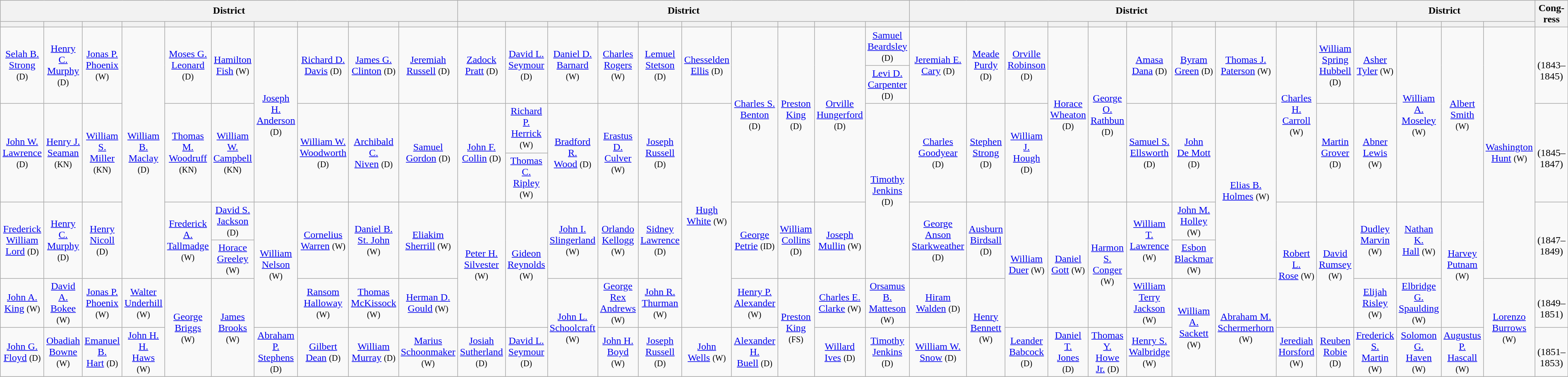<table class=wikitable style="text-align:center">
<tr>
<th colspan=10>District</th>
<th colspan=10>District</th>
<th colspan=10>District</th>
<th colspan=4>District</th>
<th rowspan=2>Cong­ress</th>
</tr>
<tr>
<th></th>
<th></th>
<th></th>
<th></th>
<th></th>
<th></th>
<th></th>
<th></th>
<th></th>
<th></th>
<th></th>
<th></th>
<th></th>
<th></th>
<th></th>
<th></th>
<th></th>
<th></th>
<th></th>
<th></th>
<th></th>
<th></th>
<th></th>
<th></th>
<th></th>
<th></th>
<th></th>
<th></th>
<th></th>
<th></th>
<th></th>
<th></th>
<th></th>
<th></th>
</tr>
<tr style="height:2em">
<td rowspan=2 ><a href='#'>Selah B.<br>Strong</a><br><small>(D)</small></td>
<td rowspan=2 ><a href='#'>Henry C.<br>Murphy</a><br><small>(D)</small></td>
<td rowspan=2 ><a href='#'>Jonas P.<br>Phoenix</a> <small>(W)</small></td>
<td rowspan=6 ><a href='#'>William B.<br>Maclay</a> <small>(D)</small></td>
<td rowspan=2 ><a href='#'>Moses G.<br>Leonard</a><br><small>(D)</small></td>
<td rowspan=2 ><a href='#'>Hamilton<br>Fish</a> <small>(W)</small></td>
<td rowspan=4 ><a href='#'>Joseph H.<br>Anderson</a> <small>(D)</small></td>
<td rowspan=2 ><a href='#'>Richard D.<br>Davis</a> <small>(D)</small></td>
<td rowspan=2 ><a href='#'>James G.<br>Clinton</a> <small>(D)</small></td>
<td rowspan=2 ><a href='#'>Jeremiah<br>Russell</a> <small>(D)</small></td>
<td rowspan=2 ><a href='#'>Zadock<br>Pratt</a> <small>(D)</small></td>
<td rowspan=2 ><a href='#'>David L.<br>Seymour</a> <small>(D)</small></td>
<td rowspan=2 ><a href='#'>Daniel D.<br>Barnard</a> <small>(W)</small></td>
<td rowspan=2 ><a href='#'>Charles<br>Rogers</a> <small>(W)</small></td>
<td rowspan=2 ><a href='#'>Lemuel<br>Stetson</a> <small>(D)</small></td>
<td rowspan=2 ><a href='#'>Chesselden<br>Ellis</a> <small>(D)</small></td>
<td rowspan=4 ><a href='#'>Charles S.<br>Benton</a> <small>(D)</small></td>
<td rowspan=4 ><a href='#'>Preston<br>King</a> <small>(D)</small></td>
<td rowspan=4 ><a href='#'>Orville<br>Hungerford</a><br><small>(D)</small></td>
<td><a href='#'>Samuel<br>Beardsley</a> <small>(D)</small></td>
<td rowspan=2 ><a href='#'>Jeremiah E.<br>Cary</a> <small>(D)</small></td>
<td rowspan=2 ><a href='#'>Meade<br>Purdy</a> <small>(D)</small></td>
<td rowspan=2 ><a href='#'>Orville<br>Robinson</a><br><small>(D)</small></td>
<td rowspan=4 ><a href='#'>Horace<br>Wheaton</a><br><small>(D)</small></td>
<td rowspan=4 ><a href='#'>George O.<br>Rathbun</a> <small>(D)</small></td>
<td rowspan=2 ><a href='#'>Amasa<br>Dana</a> <small>(D)</small></td>
<td rowspan=2 ><a href='#'>Byram<br>Green</a> <small>(D)</small></td>
<td rowspan=2 ><a href='#'>Thomas J.<br>Paterson</a> <small>(W)</small></td>
<td rowspan=4 ><a href='#'>Charles H.<br>Carroll</a> <small>(W)</small></td>
<td rowspan=2 ><a href='#'>William<br>Spring<br>Hubbell</a><br><small>(D)</small></td>
<td rowspan=2 ><a href='#'>Asher<br>Tyler</a> <small>(W)</small></td>
<td rowspan=4 ><a href='#'>William A.<br>Moseley</a> <small>(W)</small></td>
<td rowspan=4 ><a href='#'>Albert<br>Smith</a> <small>(W)</small></td>
<td rowspan=6 ><a href='#'>Washington<br>Hunt</a> <small>(W)</small></td>
<td rowspan=2><strong></strong><br>(1843–1845)</td>
</tr>
<tr style="height:2em">
<td><a href='#'>Levi D.<br>Carpenter</a> <small>(D)</small></td>
</tr>
<tr style="height:2em">
<td rowspan=2 ><a href='#'>John W.<br>Lawrence</a><br><small>(D)</small></td>
<td rowspan=2 ><a href='#'>Henry J.<br>Seaman</a><br><small>(KN)</small></td>
<td rowspan=2 ><a href='#'>William S.<br>Miller</a> <small>(KN)</small></td>
<td rowspan=2 ><a href='#'>Thomas<br>M.<br>Woodruff</a><br><small>(KN)</small></td>
<td rowspan=2 ><a href='#'>William W.<br>Campbell</a><br><small>(KN)</small></td>
<td rowspan=2 ><a href='#'>William W.<br>Woodworth</a><br><small>(D)</small></td>
<td rowspan=2 ><a href='#'>Archibald C.<br>Niven</a> <small>(D)</small></td>
<td rowspan=2 ><a href='#'>Samuel<br>Gordon</a> <small>(D)</small></td>
<td rowspan=2 ><a href='#'>John F.<br>Collin</a> <small>(D)</small></td>
<td><a href='#'>Richard P.<br>Herrick</a> <small>(W)</small></td>
<td rowspan=2 ><a href='#'>Bradford R.<br>Wood</a> <small>(D)</small></td>
<td rowspan=2 ><a href='#'>Erastus D.<br>Culver</a> <small>(W)</small></td>
<td rowspan=2 ><a href='#'>Joseph<br>Russell</a> <small>(D)</small></td>
<td rowspan=5 ><a href='#'>Hugh<br>White</a> <small>(W)</small></td>
<td rowspan=4 ><a href='#'>Timothy<br>Jenkins</a> <small>(D)</small></td>
<td rowspan=2 ><a href='#'>Charles<br>Goodyear</a><br><small>(D)</small></td>
<td rowspan=2 ><a href='#'>Stephen<br>Strong</a><br><small>(D)</small></td>
<td rowspan=2 ><a href='#'>William J.<br>Hough</a> <small>(D)</small></td>
<td rowspan=2 ><a href='#'>Samuel S.<br>Ellsworth</a> <small>(D)</small></td>
<td rowspan=2 ><a href='#'>John<br>De Mott</a> <small>(D)</small></td>
<td rowspan=4 ><a href='#'>Elias B.<br>Holmes</a> <small>(W)</small></td>
<td rowspan=2 ><a href='#'>Martin<br>Grover</a> <small>(D)</small></td>
<td rowspan=2 ><a href='#'>Abner<br>Lewis</a> <small>(W)</small></td>
<td rowspan=2><strong></strong><br>(1845–1847)</td>
</tr>
<tr style="height:2em">
<td><a href='#'>Thomas C.<br>Ripley</a> <small>(W)</small></td>
</tr>
<tr style="height:2em">
<td rowspan=2 ><a href='#'>Frederick<br>William<br>Lord</a> <small>(D)</small></td>
<td rowspan=2 ><a href='#'>Henry C.<br>Murphy</a><br><small>(D)</small></td>
<td rowspan=2 ><a href='#'>Henry<br>Nicoll</a> <small>(D)</small></td>
<td rowspan=2 ><a href='#'>Frederick<br>A.<br>Tallmadge</a><br><small>(W)</small></td>
<td><a href='#'>David S.<br>Jackson</a> <small>(D)</small></td>
<td rowspan=3 ><a href='#'>William<br>Nelson</a> <small>(W)</small></td>
<td rowspan=2 ><a href='#'>Cornelius<br>Warren</a> <small>(W)</small></td>
<td rowspan=2 ><a href='#'>Daniel B.<br>St. John</a> <small>(W)</small></td>
<td rowspan=2 ><a href='#'>Eliakim<br>Sherrill</a> <small>(W)</small></td>
<td rowspan=3 ><a href='#'>Peter H.<br>Silvester</a> <small>(W)</small></td>
<td rowspan=3 ><a href='#'>Gideon<br>Reynolds</a><br><small>(W)</small></td>
<td rowspan=2 ><a href='#'>John I.<br>Slingerland</a><br><small>(W)</small></td>
<td rowspan=2 ><a href='#'>Orlando<br>Kellogg</a> <small>(W)</small></td>
<td rowspan=2 ><a href='#'>Sidney<br>Lawrence</a> <small>(D)</small></td>
<td rowspan=2 ><a href='#'>George<br>Petrie</a> <small>(ID)</small></td>
<td rowspan=2 ><a href='#'>William<br>Collins</a><br><small>(D)</small></td>
<td rowspan=2 ><a href='#'>Joseph<br>Mullin</a> <small>(W)</small></td>
<td rowspan=2 ><a href='#'>George<br>Anson<br>Starkweather</a><br><small>(D)</small></td>
<td rowspan=2 ><a href='#'>Ausburn<br>Birdsall</a><br><small>(D)</small></td>
<td rowspan=3 ><a href='#'>William<br>Duer</a> <small>(W)</small></td>
<td rowspan=3 ><a href='#'>Daniel<br>Gott</a> <small>(W)</small></td>
<td rowspan=3 ><a href='#'>Harmon S.<br>Conger</a> <small>(W)</small></td>
<td rowspan=2 ><a href='#'>William T.<br>Lawrence</a> <small>(W)</small></td>
<td><a href='#'>John M.<br>Holley</a> <small>(W)</small></td>
<td rowspan=3 ><a href='#'>Robert L.<br>Rose</a> <small>(W)</small></td>
<td rowspan=3 ><a href='#'>David<br>Rumsey</a><br><small>(W)</small></td>
<td rowspan=2 ><a href='#'>Dudley<br>Marvin</a> <small>(W)</small></td>
<td rowspan=2 ><a href='#'>Nathan K.<br>Hall</a> <small>(W)</small></td>
<td rowspan=3 ><a href='#'>Harvey<br>Putnam</a><br><small>(W)</small></td>
<td rowspan=2><strong></strong><br>(1847–1849)</td>
</tr>
<tr style="height:2em">
<td><a href='#'>Horace<br>Greeley</a> <small>(W)</small></td>
<td><a href='#'>Esbon<br>Blackmar</a> <small>(W)</small></td>
</tr>
<tr style="height:2em">
<td><a href='#'>John A.<br>King</a> <small>(W)</small></td>
<td><a href='#'>David A.<br>Bokee</a> <small>(W)</small></td>
<td><a href='#'>Jonas P.<br>Phoenix</a> <small>(W)</small></td>
<td><a href='#'>Walter<br>Underhill</a> <small>(W)</small></td>
<td rowspan=2 ><a href='#'>George<br>Briggs</a> <small>(W)</small></td>
<td rowspan=2 ><a href='#'>James<br>Brooks</a> <small>(W)</small></td>
<td><a href='#'>Ransom<br>Halloway</a> <small>(W)</small></td>
<td><a href='#'>Thomas<br>McKissock</a> <small>(W)</small></td>
<td><a href='#'>Herman D.<br>Gould</a> <small>(W)</small></td>
<td rowspan=2 ><a href='#'>John L.<br>Schoolcraft</a><br><small>(W)</small></td>
<td><a href='#'>George Rex<br>Andrews</a> <small>(W)</small></td>
<td><a href='#'>John R.<br>Thurman</a> <small>(W)</small></td>
<td><a href='#'>Henry P.<br>Alexander</a> <small>(W)</small></td>
<td rowspan=2 ><a href='#'>Preston<br>King</a> <small>(FS)</small></td>
<td><a href='#'>Charles E.<br>Clarke</a> <small>(W)</small></td>
<td><a href='#'>Orsamus B.<br>Matteson</a> <small>(W)</small></td>
<td><a href='#'>Hiram<br>Walden</a> <small>(D)</small></td>
<td rowspan=2 ><a href='#'>Henry<br>Bennett</a><br><small>(W)</small></td>
<td><a href='#'>William Terry<br>Jackson</a> <small>(W)</small></td>
<td rowspan=2 ><a href='#'>William A.<br>Sackett</a> <small>(W)</small></td>
<td rowspan=2 ><a href='#'>Abraham M.<br>Schermerhorn</a><br><small>(W)</small></td>
<td><a href='#'>Elijah<br>Risley</a> <small>(W)</small></td>
<td><a href='#'>Elbridge G.<br>Spaulding</a> <small>(W)</small></td>
<td rowspan=2 ><a href='#'>Lorenzo<br>Burrows</a> <small>(W)</small></td>
<td><strong></strong><br>(1849–1851)</td>
</tr>
<tr style="height:2em">
<td><a href='#'>John G.<br>Floyd</a> <small>(D)</small></td>
<td><a href='#'>Obadiah<br>Bowne</a> <small>(W)</small></td>
<td><a href='#'>Emanuel B.<br>Hart</a> <small>(D)</small></td>
<td><a href='#'>John H. H.<br>Haws</a> <small>(W)</small></td>
<td><a href='#'>Abraham P.<br>Stephens</a> <small>(D)</small></td>
<td><a href='#'>Gilbert<br>Dean</a> <small>(D)</small></td>
<td><a href='#'>William<br>Murray</a> <small>(D)</small></td>
<td><a href='#'>Marius<br>Schoonmaker</a> <small>(W)</small></td>
<td><a href='#'>Josiah<br>Sutherland</a> <small>(D)</small></td>
<td><a href='#'>David L.<br>Seymour</a> <small>(D)</small></td>
<td><a href='#'>John H.<br>Boyd</a> <small>(W)</small></td>
<td><a href='#'>Joseph<br>Russell</a> <small>(D)</small></td>
<td><a href='#'>John<br>Wells</a> <small>(W)</small></td>
<td><a href='#'>Alexander H.<br>Buell</a> <small>(D)</small></td>
<td><a href='#'>Willard<br>Ives</a> <small>(D)</small></td>
<td><a href='#'>Timothy<br>Jenkins</a> <small>(D)</small></td>
<td><a href='#'>William W.<br>Snow</a> <small>(D)</small></td>
<td><a href='#'>Leander<br>Babcock</a> <small>(D)</small></td>
<td><a href='#'>Daniel T.<br>Jones</a> <small>(D)</small></td>
<td><a href='#'>Thomas Y.<br>Howe Jr.</a> <small>(D)</small></td>
<td><a href='#'>Henry S.<br>Walbridge</a> <small>(W)</small></td>
<td><a href='#'>Jerediah<br>Horsford</a> <small>(W)</small></td>
<td><a href='#'>Reuben<br>Robie</a> <small>(D)</small></td>
<td><a href='#'>Frederick S.<br>Martin</a> <small>(W)</small></td>
<td><a href='#'>Solomon G.<br>Haven</a> <small>(W)</small></td>
<td><a href='#'>Augustus P.<br>Hascall</a> <small>(W)</small></td>
<td rowspan=2><strong></strong><br>(1851–1853)</td>
</tr>
</table>
